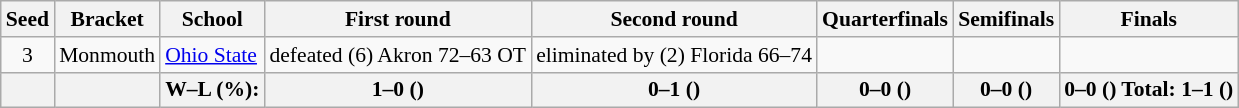<table class="wikitable" style="white-space:nowrap; font-size:90%;">
<tr>
<th>Seed</th>
<th>Bracket</th>
<th>School</th>
<th>First round</th>
<th>Second round</th>
<th>Quarterfinals</th>
<th>Semifinals</th>
<th>Finals</th>
</tr>
<tr>
<td align=center>3</td>
<td>Monmouth</td>
<td><a href='#'>Ohio State</a></td>
<td>defeated (6) Akron 72–63 OT</td>
<td>eliminated by (2) Florida 66–74</td>
<td></td>
<td></td>
<td></td>
</tr>
<tr>
<th></th>
<th></th>
<th>W–L (%):</th>
<th>1–0 ()</th>
<th>0–1 ()</th>
<th>0–0 ()</th>
<th>0–0 ()</th>
<th>0–0 () Total: 1–1 ()</th>
</tr>
</table>
